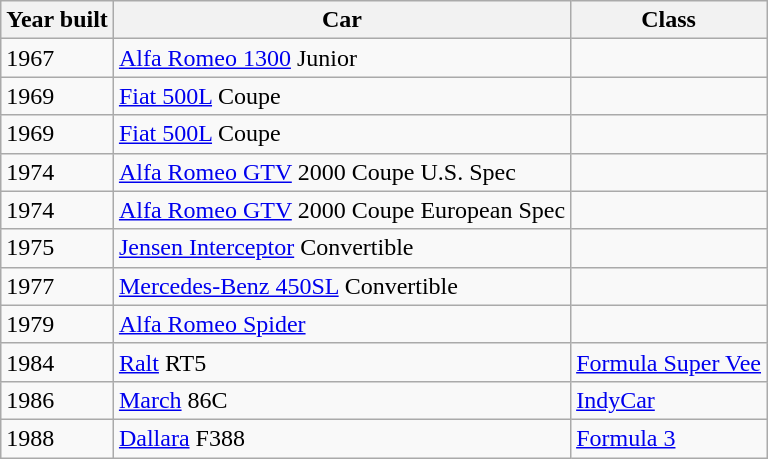<table class="wikitable">
<tr>
<th>Year built</th>
<th>Car</th>
<th>Class</th>
</tr>
<tr>
<td>1967</td>
<td><a href='#'>Alfa Romeo 1300</a> Junior</td>
<td></td>
</tr>
<tr>
<td>1969</td>
<td><a href='#'>Fiat 500L</a> Coupe</td>
<td></td>
</tr>
<tr>
<td>1969</td>
<td><a href='#'>Fiat 500L</a> Coupe</td>
<td></td>
</tr>
<tr>
<td>1974</td>
<td><a href='#'>Alfa Romeo GTV</a> 2000 Coupe U.S. Spec</td>
<td></td>
</tr>
<tr>
<td>1974</td>
<td><a href='#'>Alfa Romeo GTV</a> 2000 Coupe European Spec</td>
<td></td>
</tr>
<tr>
<td>1975</td>
<td><a href='#'>Jensen Interceptor</a> Convertible</td>
<td></td>
</tr>
<tr>
<td>1977</td>
<td><a href='#'>Mercedes-Benz 450SL</a> Convertible</td>
<td></td>
</tr>
<tr>
<td>1979</td>
<td><a href='#'>Alfa Romeo Spider</a></td>
<td></td>
</tr>
<tr>
<td>1984</td>
<td><a href='#'>Ralt</a> RT5</td>
<td><a href='#'>Formula Super Vee</a></td>
</tr>
<tr>
<td>1986</td>
<td><a href='#'>March</a> 86C</td>
<td><a href='#'>IndyCar</a></td>
</tr>
<tr>
<td>1988</td>
<td><a href='#'>Dallara</a> F388</td>
<td><a href='#'>Formula 3</a></td>
</tr>
</table>
